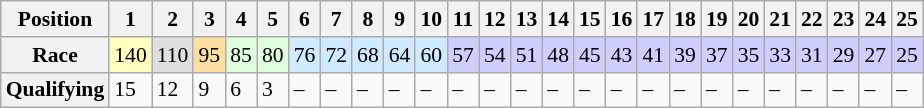<table class="wikitable" style="font-size: 90%;">
<tr>
<th>Position</th>
<th>1</th>
<th>2</th>
<th>3</th>
<th>4</th>
<th>5</th>
<th>6</th>
<th>7</th>
<th>8</th>
<th>9</th>
<th>10</th>
<th>11</th>
<th>12</th>
<th>13</th>
<th>14</th>
<th>15</th>
<th>16</th>
<th>17</th>
<th>18</th>
<th>19</th>
<th>20</th>
<th>21</th>
<th>22</th>
<th>23</th>
<th>24</th>
<th>25</th>
</tr>
<tr>
<th>Race</th>
<td style="background:#FFFFBF;">140</td>
<td style="background:#DFDFDF;">110</td>
<td style="background:#FFDF9F;">95</td>
<td style="background:#DFFFDF;">85</td>
<td style="background:#DFFFDF;">80</td>
<td style="background:#CFEAFF;">76</td>
<td style="background:#CFEAFF;">72</td>
<td style="background:#CFEAFF;">68</td>
<td style="background:#CFEAFF;">64</td>
<td style="background:#CFEAFF;">60</td>
<td style="background:#CFCFFF;">57</td>
<td style="background:#CFCFFF;">54</td>
<td style="background:#CFCFFF;">51</td>
<td style="background:#CFCFFF;">48</td>
<td style="background:#CFCFFF;">45</td>
<td style="background:#CFCFFF;">43</td>
<td style="background:#CFCFFF;">41</td>
<td style="background:#CFCFFF;">39</td>
<td style="background:#CFCFFF;">37</td>
<td style="background:#CFCFFF;">35</td>
<td style="background:#CFCFFF;">33</td>
<td style="background:#CFCFFF;">31</td>
<td style="background:#CFCFFF;">29</td>
<td style="background:#CFCFFF;">27</td>
<td style="background:#CFCFFF;">25</td>
</tr>
<tr>
<th>Qualifying</th>
<td>15</td>
<td>12</td>
<td>9</td>
<td>6</td>
<td>3</td>
<td>–</td>
<td>–</td>
<td>–</td>
<td>–</td>
<td>–</td>
<td>–</td>
<td>–</td>
<td>–</td>
<td>–</td>
<td>–</td>
<td>–</td>
<td>–</td>
<td>–</td>
<td>–</td>
<td>–</td>
<td>–</td>
<td>–</td>
<td>–</td>
<td>–</td>
<td>–</td>
</tr>
</table>
